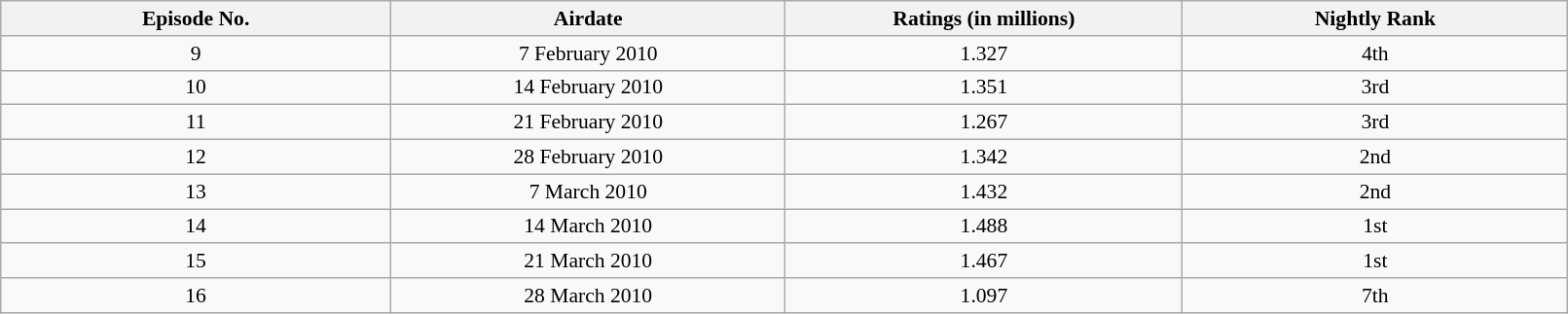<table class="wikitable" style="text-align:center; font-size:90%;" width=85%>
<tr>
<th width=1%>Episode No.</th>
<th width=1%>Airdate</th>
<th width=1%>Ratings (in millions)</th>
<th width=1%>Nightly Rank</th>
</tr>
<tr>
<td>9</td>
<td>7 February 2010</td>
<td>1.327</td>
<td>4th</td>
</tr>
<tr>
<td>10</td>
<td>14 February 2010</td>
<td>1.351</td>
<td>3rd</td>
</tr>
<tr>
<td>11</td>
<td>21 February 2010</td>
<td>1.267</td>
<td>3rd</td>
</tr>
<tr>
<td>12</td>
<td>28 February 2010</td>
<td>1.342</td>
<td>2nd</td>
</tr>
<tr>
<td>13</td>
<td>7 March 2010</td>
<td>1.432</td>
<td>2nd</td>
</tr>
<tr>
<td>14</td>
<td>14 March 2010</td>
<td>1.488</td>
<td>1st</td>
</tr>
<tr>
<td>15</td>
<td>21 March 2010</td>
<td>1.467</td>
<td>1st</td>
</tr>
<tr>
<td>16</td>
<td>28 March 2010</td>
<td>1.097</td>
<td>7th</td>
</tr>
</table>
